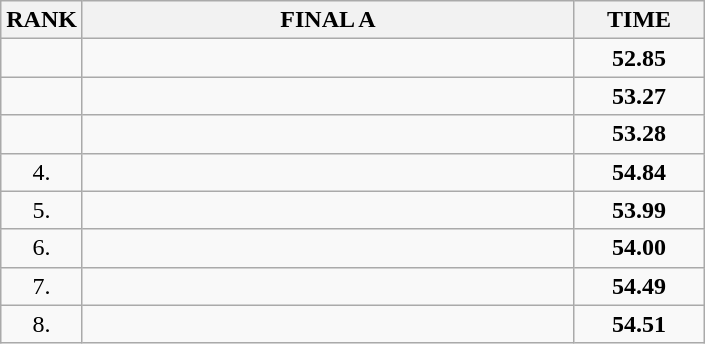<table class="wikitable">
<tr>
<th>RANK</th>
<th style="width: 20em">FINAL A</th>
<th style="width: 5em">TIME</th>
</tr>
<tr>
<td align="center"></td>
<td></td>
<td align="center"><strong>52.85</strong></td>
</tr>
<tr>
<td align="center"></td>
<td></td>
<td align="center"><strong>53.27</strong></td>
</tr>
<tr>
<td align="center"></td>
<td></td>
<td align="center"><strong>53.28</strong></td>
</tr>
<tr>
<td align="center">4.</td>
<td></td>
<td align="center"><strong>54.84</strong></td>
</tr>
<tr>
<td align="center">5.</td>
<td></td>
<td align="center"><strong>53.99</strong></td>
</tr>
<tr>
<td align="center">6.</td>
<td></td>
<td align="center"><strong>54.00</strong></td>
</tr>
<tr>
<td align="center">7.</td>
<td></td>
<td align="center"><strong>54.49</strong></td>
</tr>
<tr>
<td align="center">8.</td>
<td></td>
<td align="center"><strong>54.51</strong></td>
</tr>
</table>
